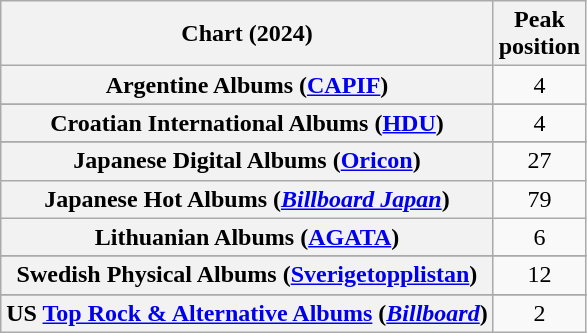<table class="wikitable sortable plainrowheaders" style="text-align:center">
<tr>
<th scope="col">Chart (2024)</th>
<th scope="col">Peak<br>position</th>
</tr>
<tr>
<th scope="row">Argentine Albums (<a href='#'>CAPIF</a>)</th>
<td>4</td>
</tr>
<tr>
</tr>
<tr>
</tr>
<tr>
</tr>
<tr>
</tr>
<tr>
</tr>
<tr>
<th scope="row">Croatian International Albums (<a href='#'>HDU</a>)</th>
<td>4</td>
</tr>
<tr>
</tr>
<tr>
</tr>
<tr>
</tr>
<tr>
</tr>
<tr>
</tr>
<tr>
</tr>
<tr>
</tr>
<tr>
<th scope="row">Japanese Digital Albums (<a href='#'>Oricon</a>)</th>
<td>27</td>
</tr>
<tr>
<th scope="row">Japanese Hot Albums (<em><a href='#'>Billboard Japan</a></em>)</th>
<td>79</td>
</tr>
<tr>
<th scope="row">Lithuanian Albums (<a href='#'>AGATA</a>)</th>
<td>6</td>
</tr>
<tr>
</tr>
<tr>
</tr>
<tr>
</tr>
<tr>
</tr>
<tr>
</tr>
<tr>
</tr>
<tr>
<th scope="row">Swedish Physical Albums (<a href='#'>Sverigetopplistan</a>)</th>
<td>12</td>
</tr>
<tr>
</tr>
<tr>
</tr>
<tr>
</tr>
<tr>
<th scope="row">US <a href='#'>Top Rock & Alternative Albums</a> (<em><a href='#'>Billboard</a></em>)</th>
<td>2</td>
</tr>
</table>
